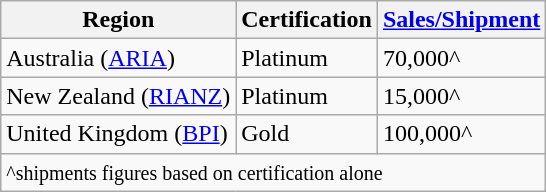<table class="wikitable sortable">
<tr>
<th>Region</th>
<th>Certification</th>
<th><a href='#'>Sales/Shipment</a></th>
</tr>
<tr>
<td>Australia (<a href='#'>ARIA</a>)</td>
<td>Platinum</td>
<td>70,000^</td>
</tr>
<tr>
<td>New Zealand (<a href='#'>RIANZ</a>)</td>
<td>Platinum</td>
<td>15,000^</td>
</tr>
<tr>
<td>United Kingdom (<a href='#'>BPI</a>)</td>
<td>Gold</td>
<td>100,000^</td>
</tr>
<tr>
<td colspan=3><small>^shipments figures based on certification alone</small></td>
</tr>
</table>
